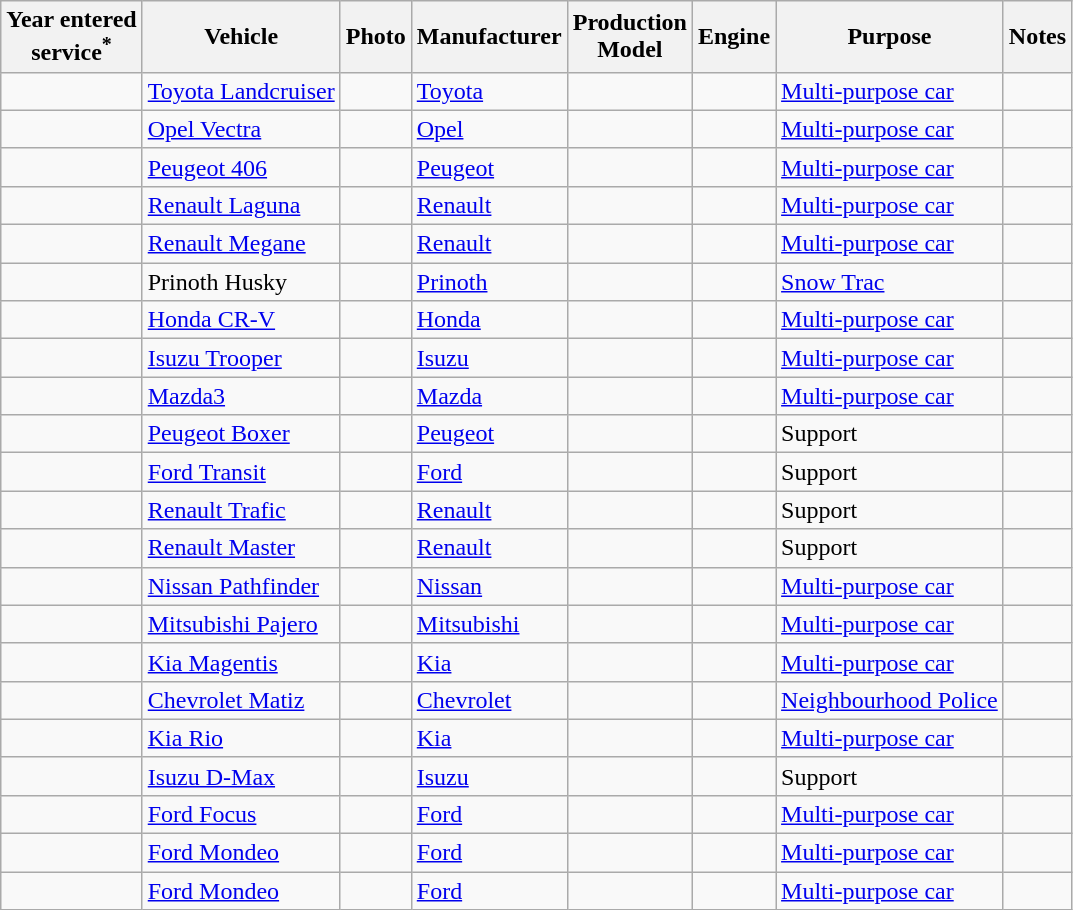<table class="wikitable sortable mw-collapsible" border="1">
<tr>
<th scope="col">Year entered<br>service<sup>*</sup></th>
<th scope="col">Vehicle</th>
<th scope="col" class="unsortable">Photo</th>
<th scope="col">Manufacturer</th>
<th scope="col">Production<br>Model</th>
<th scope="col">Engine</th>
<th scope="col">Purpose</th>
<th scope="col" class="unsortable">Notes</th>
</tr>
<tr>
<td></td>
<td><a href='#'>Toyota Landcruiser</a></td>
<td></td>
<td><a href='#'>Toyota</a></td>
<td></td>
<td></td>
<td><a href='#'>Multi-purpose car</a></td>
<td></td>
</tr>
<tr>
<td></td>
<td><a href='#'>Opel Vectra</a></td>
<td></td>
<td><a href='#'>Opel</a></td>
<td></td>
<td></td>
<td><a href='#'>Multi-purpose car</a></td>
<td></td>
</tr>
<tr>
<td></td>
<td><a href='#'>Peugeot 406</a></td>
<td></td>
<td><a href='#'>Peugeot</a></td>
<td></td>
<td></td>
<td><a href='#'>Multi-purpose car</a></td>
<td></td>
</tr>
<tr>
<td></td>
<td><a href='#'>Renault Laguna</a></td>
<td></td>
<td><a href='#'>Renault</a></td>
<td></td>
<td></td>
<td><a href='#'>Multi-purpose car</a></td>
<td></td>
</tr>
<tr>
<td></td>
<td><a href='#'>Renault Megane</a></td>
<td></td>
<td><a href='#'>Renault</a></td>
<td></td>
<td></td>
<td><a href='#'>Multi-purpose car</a></td>
<td></td>
</tr>
<tr>
<td></td>
<td>Prinoth Husky</td>
<td></td>
<td><a href='#'>Prinoth</a></td>
<td></td>
<td></td>
<td><a href='#'>Snow Trac</a></td>
<td></td>
</tr>
<tr>
<td></td>
<td><a href='#'>Honda CR-V</a></td>
<td></td>
<td><a href='#'>Honda</a></td>
<td></td>
<td></td>
<td><a href='#'>Multi-purpose car</a></td>
<td></td>
</tr>
<tr>
<td></td>
<td><a href='#'>Isuzu Trooper</a></td>
<td></td>
<td><a href='#'>Isuzu</a></td>
<td></td>
<td></td>
<td><a href='#'>Multi-purpose car</a></td>
<td></td>
</tr>
<tr>
<td></td>
<td><a href='#'>Mazda3</a></td>
<td></td>
<td><a href='#'>Mazda</a></td>
<td></td>
<td></td>
<td><a href='#'>Multi-purpose car</a></td>
<td></td>
</tr>
<tr>
<td></td>
<td><a href='#'>Peugeot Boxer</a></td>
<td></td>
<td><a href='#'>Peugeot</a></td>
<td></td>
<td></td>
<td>Support</td>
<td></td>
</tr>
<tr>
<td></td>
<td><a href='#'>Ford Transit</a></td>
<td></td>
<td><a href='#'>Ford</a></td>
<td></td>
<td></td>
<td>Support</td>
<td></td>
</tr>
<tr>
<td></td>
<td><a href='#'>Renault Trafic</a></td>
<td></td>
<td><a href='#'>Renault</a></td>
<td></td>
<td></td>
<td>Support</td>
<td></td>
</tr>
<tr>
<td></td>
<td><a href='#'>Renault Master</a></td>
<td></td>
<td><a href='#'>Renault</a></td>
<td></td>
<td></td>
<td>Support</td>
<td></td>
</tr>
<tr>
<td></td>
<td><a href='#'>Nissan Pathfinder</a></td>
<td></td>
<td><a href='#'>Nissan</a></td>
<td></td>
<td></td>
<td><a href='#'>Multi-purpose car</a></td>
<td></td>
</tr>
<tr>
<td></td>
<td><a href='#'>Mitsubishi Pajero</a></td>
<td></td>
<td><a href='#'>Mitsubishi</a></td>
<td></td>
<td></td>
<td><a href='#'>Multi-purpose car</a></td>
<td></td>
</tr>
<tr>
<td></td>
<td><a href='#'>Kia Magentis</a></td>
<td></td>
<td><a href='#'>Kia</a></td>
<td></td>
<td></td>
<td><a href='#'>Multi-purpose car</a></td>
<td></td>
</tr>
<tr>
<td></td>
<td><a href='#'>Chevrolet Matiz</a></td>
<td></td>
<td><a href='#'>Chevrolet</a></td>
<td></td>
<td></td>
<td><a href='#'>Neighbourhood Police</a></td>
<td></td>
</tr>
<tr>
<td></td>
<td><a href='#'>Kia Rio</a></td>
<td></td>
<td><a href='#'>Kia</a></td>
<td></td>
<td></td>
<td><a href='#'>Multi-purpose car</a></td>
<td></td>
</tr>
<tr>
<td></td>
<td><a href='#'>Isuzu D-Max</a></td>
<td></td>
<td><a href='#'>Isuzu</a></td>
<td></td>
<td></td>
<td>Support</td>
<td></td>
</tr>
<tr>
<td></td>
<td><a href='#'>Ford Focus</a></td>
<td></td>
<td><a href='#'>Ford</a></td>
<td></td>
<td></td>
<td><a href='#'>Multi-purpose car</a></td>
<td></td>
</tr>
<tr>
<td></td>
<td><a href='#'>Ford Mondeo</a></td>
<td></td>
<td><a href='#'>Ford</a></td>
<td></td>
<td></td>
<td><a href='#'>Multi-purpose car</a></td>
<td></td>
</tr>
<tr>
<td></td>
<td><a href='#'>Ford Mondeo</a></td>
<td></td>
<td><a href='#'>Ford</a></td>
<td></td>
<td></td>
<td><a href='#'>Multi-purpose car</a></td>
<td></td>
</tr>
</table>
